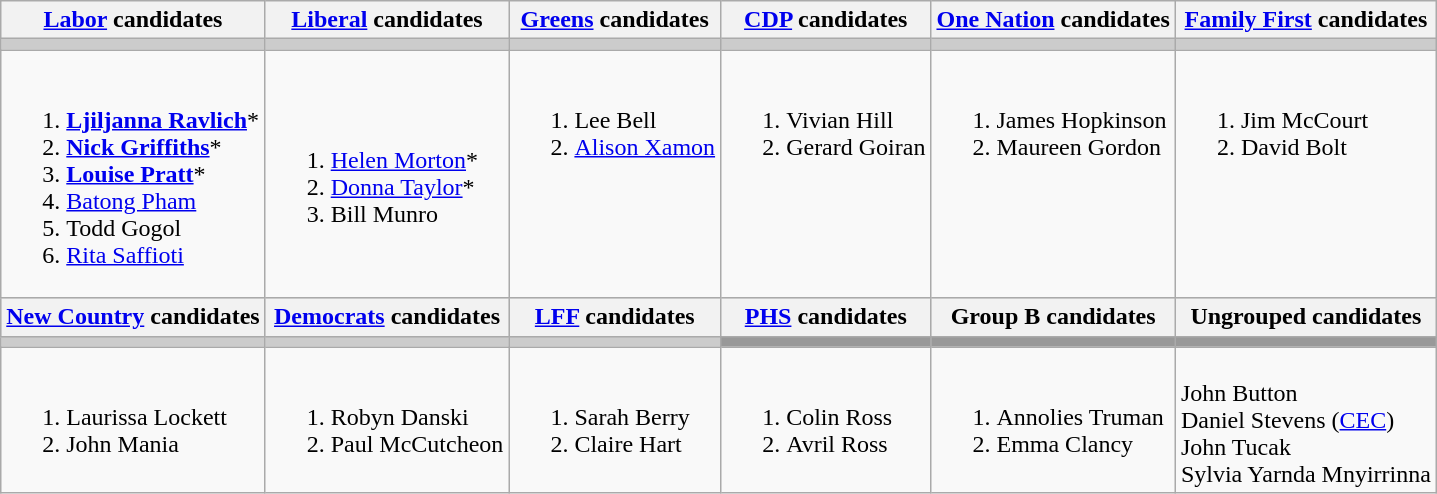<table class="wikitable">
<tr>
<th><a href='#'>Labor</a> candidates</th>
<th><a href='#'>Liberal</a> candidates</th>
<th><a href='#'>Greens</a> candidates</th>
<th><a href='#'>CDP</a> candidates</th>
<th><a href='#'>One Nation</a> candidates</th>
<th><a href='#'>Family First</a> candidates</th>
</tr>
<tr bgcolor="#cccccc">
<td></td>
<td></td>
<td></td>
<td></td>
<td></td>
<td></td>
</tr>
<tr>
<td><br><ol><li><strong><a href='#'>Ljiljanna Ravlich</a></strong>*</li><li><strong><a href='#'>Nick Griffiths</a></strong>*</li><li><strong><a href='#'>Louise Pratt</a></strong>*</li><li><a href='#'>Batong Pham</a></li><li>Todd Gogol</li><li><a href='#'>Rita Saffioti</a></li></ol></td>
<td><br><ol><li><a href='#'>Helen Morton</a>*</li><li><a href='#'>Donna Taylor</a>*</li><li>Bill Munro</li></ol></td>
<td valign=top><br><ol><li>Lee Bell</li><li><a href='#'>Alison Xamon</a></li></ol></td>
<td valign=top><br><ol><li>Vivian Hill</li><li>Gerard Goiran</li></ol></td>
<td valign=top><br><ol><li>James Hopkinson</li><li>Maureen Gordon</li></ol></td>
<td valign=top><br><ol><li>Jim McCourt</li><li>David Bolt</li></ol></td>
</tr>
<tr bgcolor="#cccccc">
<th><a href='#'>New Country</a> candidates</th>
<th><a href='#'>Democrats</a> candidates</th>
<th><a href='#'>LFF</a> candidates</th>
<th><a href='#'>PHS</a> candidates</th>
<th>Group B candidates</th>
<th>Ungrouped candidates</th>
</tr>
<tr bgcolor="#cccccc">
<td></td>
<td></td>
<td></td>
<td bgcolor="#999999"></td>
<td bgcolor="#999999"></td>
<td bgcolor="#999999"></td>
</tr>
<tr>
<td valign=top><br><ol><li>Laurissa Lockett</li><li>John Mania</li></ol></td>
<td valign=top><br><ol><li>Robyn Danski</li><li>Paul McCutcheon</li></ol></td>
<td valign=top><br><ol><li>Sarah Berry</li><li>Claire Hart</li></ol></td>
<td valign=top><br><ol><li>Colin Ross</li><li>Avril Ross</li></ol></td>
<td valign=top><br><ol><li>Annolies Truman</li><li>Emma Clancy</li></ol></td>
<td valign=top><br>John Button<br>
Daniel Stevens (<a href='#'>CEC</a>)<br>
John Tucak<br>
Sylvia Yarnda Mnyirrinna</td>
</tr>
</table>
